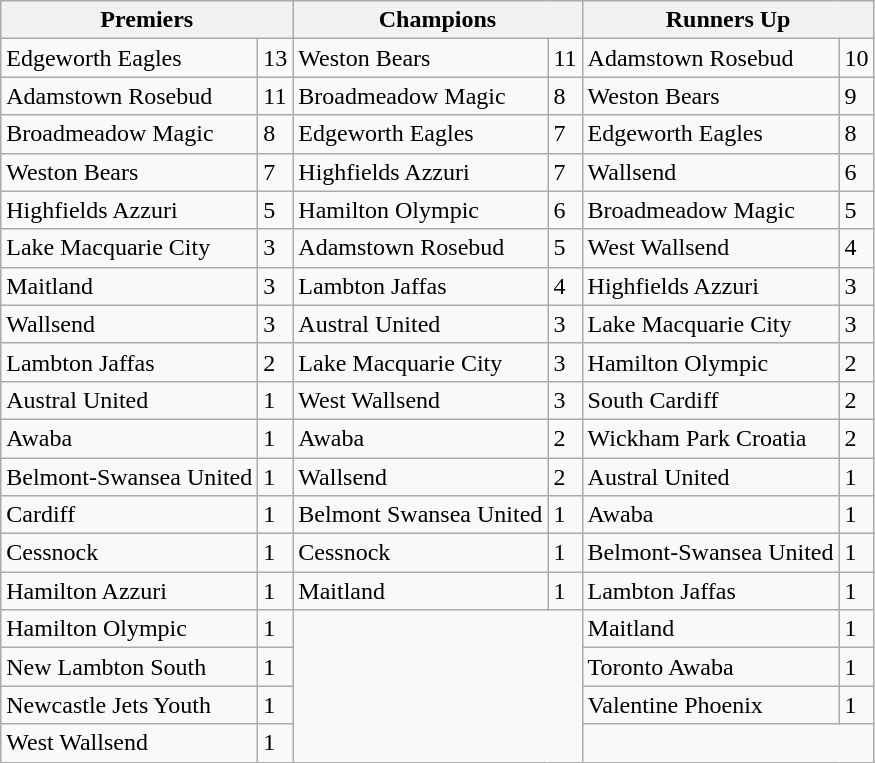<table class="wikitable sortable">
<tr>
<th colspan="2">Premiers</th>
<th colspan="2">Champions</th>
<th colspan="2">Runners Up</th>
</tr>
<tr>
<td>Edgeworth Eagles</td>
<td>13</td>
<td>Weston Bears</td>
<td>11</td>
<td>Adamstown Rosebud</td>
<td>10</td>
</tr>
<tr>
<td>Adamstown Rosebud</td>
<td>11</td>
<td>Broadmeadow Magic</td>
<td>8</td>
<td>Weston Bears</td>
<td>9</td>
</tr>
<tr>
<td>Broadmeadow Magic</td>
<td>8</td>
<td>Edgeworth Eagles</td>
<td>7</td>
<td>Edgeworth Eagles</td>
<td>8</td>
</tr>
<tr>
<td>Weston Bears</td>
<td>7</td>
<td>Highfields Azzuri</td>
<td>7</td>
<td>Wallsend</td>
<td>6</td>
</tr>
<tr>
<td>Highfields Azzuri</td>
<td>5</td>
<td>Hamilton Olympic</td>
<td>6</td>
<td>Broadmeadow Magic</td>
<td>5</td>
</tr>
<tr>
<td>Lake Macquarie City</td>
<td>3</td>
<td>Adamstown Rosebud</td>
<td>5</td>
<td>West Wallsend</td>
<td>4</td>
</tr>
<tr>
<td>Maitland</td>
<td>3</td>
<td>Lambton Jaffas</td>
<td>4</td>
<td>Highfields Azzuri</td>
<td>3</td>
</tr>
<tr>
<td>Wallsend</td>
<td>3</td>
<td>Austral United</td>
<td>3</td>
<td>Lake Macquarie City</td>
<td>3</td>
</tr>
<tr>
<td>Lambton Jaffas</td>
<td>2</td>
<td>Lake Macquarie City</td>
<td>3</td>
<td>Hamilton Olympic</td>
<td>2</td>
</tr>
<tr>
<td>Austral United</td>
<td>1</td>
<td>West Wallsend</td>
<td>3</td>
<td>South Cardiff</td>
<td>2</td>
</tr>
<tr>
<td>Awaba</td>
<td>1</td>
<td>Awaba</td>
<td>2</td>
<td>Wickham Park Croatia</td>
<td>2</td>
</tr>
<tr>
<td>Belmont-Swansea United</td>
<td>1</td>
<td>Wallsend</td>
<td>2</td>
<td>Austral United</td>
<td>1</td>
</tr>
<tr>
<td>Cardiff</td>
<td>1</td>
<td>Belmont Swansea United</td>
<td>1</td>
<td>Awaba</td>
<td>1</td>
</tr>
<tr>
<td>Cessnock</td>
<td>1</td>
<td>Cessnock</td>
<td>1</td>
<td>Belmont-Swansea United</td>
<td>1</td>
</tr>
<tr>
<td>Hamilton Azzuri</td>
<td>1</td>
<td>Maitland</td>
<td>1</td>
<td>Lambton Jaffas</td>
<td>1</td>
</tr>
<tr>
<td>Hamilton Olympic</td>
<td>1</td>
<td colspan="2" rowspan="4"></td>
<td>Maitland</td>
<td>1</td>
</tr>
<tr>
<td>New Lambton South</td>
<td>1</td>
<td>Toronto Awaba</td>
<td>1</td>
</tr>
<tr>
<td>Newcastle Jets Youth</td>
<td>1</td>
<td>Valentine Phoenix</td>
<td>1</td>
</tr>
<tr>
<td>West Wallsend</td>
<td>1</td>
<td colspan="2"></td>
</tr>
</table>
